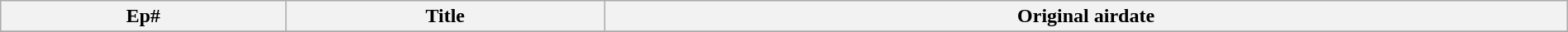<table class="wikitable plainrowheaders" style="width:100%;">
<tr>
<th>Ep#</th>
<th>Title</th>
<th>Original airdate</th>
</tr>
<tr>
</tr>
</table>
